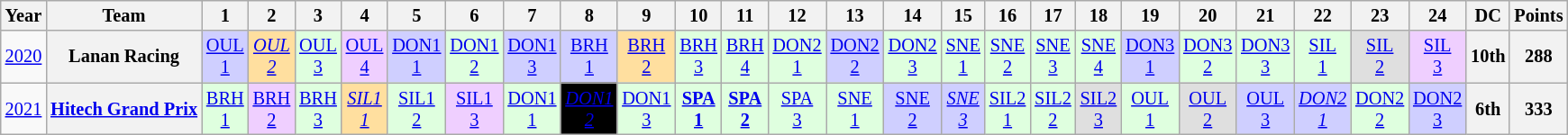<table class="wikitable" style="text-align:center; font-size:85%">
<tr>
<th>Year</th>
<th>Team</th>
<th>1</th>
<th>2</th>
<th>3</th>
<th>4</th>
<th>5</th>
<th>6</th>
<th>7</th>
<th>8</th>
<th>9</th>
<th>10</th>
<th>11</th>
<th>12</th>
<th>13</th>
<th>14</th>
<th>15</th>
<th>16</th>
<th>17</th>
<th>18</th>
<th>19</th>
<th>20</th>
<th>21</th>
<th>22</th>
<th>23</th>
<th>24</th>
<th>DC</th>
<th>Points</th>
</tr>
<tr>
<td><a href='#'>2020</a></td>
<th nowrap>Lanan Racing</th>
<td style="background:#CFCFFF;"><a href='#'>OUL<br>1</a><br></td>
<td style="background:#FFDF9F;"><em><a href='#'>OUL<br>2</a></em><br></td>
<td style="background:#dfffdf;"><a href='#'>OUL<br>3</a><br>  </td>
<td style="background:#EFCFFF;"><a href='#'>OUL<br>4</a><br>  </td>
<td style="background:#CFCFFF;"><a href='#'>DON1<br>1</a><br></td>
<td style="background:#dfffdf;"><a href='#'>DON1<br>2</a><br></td>
<td style="background:#CFCFFF;"><a href='#'>DON1<br>3</a><br></td>
<td style="background:#CFCFFF;"><a href='#'>BRH<br>1</a><br></td>
<td style="background:#ffdf9f;"><a href='#'>BRH<br>2</a><br></td>
<td style="background:#DFFFDF;"><a href='#'>BRH<br>3</a><br></td>
<td style="background:#DFFFDF;"><a href='#'>BRH<br>4</a><br></td>
<td style="background:#dfffdf;"><a href='#'>DON2<br>1</a><br></td>
<td style="background:#CFCFFF;"><a href='#'>DON2<br>2</a><br></td>
<td style="background:#DFFFDF;"><a href='#'>DON2<br>3</a><br></td>
<td style="background:#DFFFDF;"><a href='#'>SNE<br>1</a><br>  </td>
<td style="background:#DFFFDF;"><a href='#'>SNE<br>2</a><br></td>
<td style="background:#DFFFDF;"><a href='#'>SNE<br>3</a><br></td>
<td style="background:#DFFFDF;"><a href='#'>SNE<br>4</a><br></td>
<td style="background:#CFCFFF;"><a href='#'>DON3<br>1</a><br></td>
<td style="background:#DFFFDF;"><a href='#'>DON3<br>2</a><br></td>
<td style="background:#DFFFDF;"><a href='#'>DON3<br>3</a><br></td>
<td style="background:#DFFFDF;"><a href='#'>SIL<br>1</a><br></td>
<td style="background:#DFDFDF;"><a href='#'>SIL<br>2</a><br></td>
<td style="background:#efcfff;"><a href='#'>SIL<br>3</a><br></td>
<th>10th</th>
<th>288</th>
</tr>
<tr>
<td><a href='#'>2021</a></td>
<th nowrap><a href='#'>Hitech Grand Prix</a></th>
<td style="background:#DFFFDF;"><a href='#'>BRH<br>1</a><br></td>
<td style="background:#EFCFFF;"><a href='#'>BRH<br>2</a><br></td>
<td style="background:#DFFFDF;"><a href='#'>BRH<br>3</a><br></td>
<td style="background:#FFDF9F;"><em><a href='#'>SIL1<br>1</a></em><br></td>
<td style="background:#DFFFDF;"><a href='#'>SIL1<br>2</a><br></td>
<td style="background:#EFCFFF;"><a href='#'>SIL1<br>3</a><br></td>
<td style="background:#DFFFDF;"><a href='#'>DON1<br>1</a><br></td>
<td style="background:#000000; color:white;"><em><a href='#'><span>DON1<br>2</span></a></em><br></td>
<td style="background:#DFFFDF;"><a href='#'>DON1<br>3</a><br></td>
<td style="background:#DFFFDF;"><strong><a href='#'>SPA<br>1</a></strong><br></td>
<td style="background:#DFFFDF;"><strong><a href='#'>SPA<br>2</a></strong><br></td>
<td style="background:#DFFFDF;"><a href='#'>SPA<br>3</a><br></td>
<td style="background:#DFFFDF;"><a href='#'>SNE<br>1</a><br></td>
<td style="background:#CFCFFF;"><a href='#'>SNE<br>2</a><br></td>
<td style="background:#CFCFFF;"><em><a href='#'>SNE<br>3</a></em><br></td>
<td style="background:#DFFFDF;"><a href='#'>SIL2<br>1</a><br></td>
<td style="background:#DFFFDF;"><a href='#'>SIL2<br>2</a><br></td>
<td style="background:#DFDFDF;"><a href='#'>SIL2<br>3</a><br></td>
<td style="background:#DFFFDF;"><a href='#'>OUL<br>1</a><br></td>
<td style="background:#DFDFDF;"><a href='#'>OUL<br>2</a><br></td>
<td style="background:#CFCFFF;"><a href='#'>OUL<br>3</a><br></td>
<td style="background:#CFCFFF;"><em><a href='#'>DON2<br>1</a></em><br></td>
<td style="background:#DFFFDF;"><a href='#'>DON2<br>2</a><br></td>
<td style="background:#CFCFFF;"><a href='#'>DON2<br>3</a><br></td>
<th>6th</th>
<th>333</th>
</tr>
</table>
